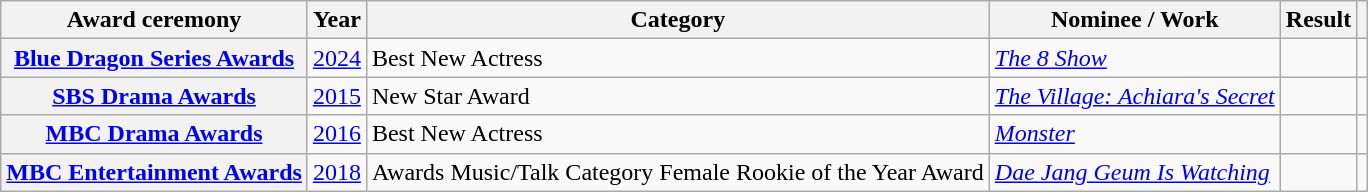<table class="wikitable plainrowheaders">
<tr>
<th scope="col">Award ceremony</th>
<th scope="col">Year</th>
<th scope="col">Category</th>
<th scope="col">Nominee / Work</th>
<th scope="col">Result</th>
<th scope="col" class="unsortable"></th>
</tr>
<tr>
<th scope="row"><a href='#'>Blue Dragon Series Awards</a></th>
<td style="text-align:center"><a href='#'>2024</a></td>
<td>Best New Actress</td>
<td><em><a href='#'>The 8 Show</a></em></td>
<td></td>
<td style="text-align:center"></td>
</tr>
<tr>
<th scope="row"><a href='#'>SBS Drama Awards</a></th>
<td style="text-align:center"><a href='#'>2015</a></td>
<td>New Star Award</td>
<td><em><a href='#'>The Village: Achiara's Secret</a></em></td>
<td></td>
<td style="text-align:center"></td>
</tr>
<tr>
<th scope="row"><a href='#'>MBC Drama Awards</a></th>
<td style="text-align:center"><a href='#'>2016</a></td>
<td>Best New Actress</td>
<td><em><a href='#'>Monster</a></em></td>
<td></td>
<td style="text-align:center"></td>
</tr>
<tr>
<th scope="row"><a href='#'>MBC Entertainment Awards</a></th>
<td style="text-align:center"><a href='#'>2018</a></td>
<td>Awards Music/Talk Category Female Rookie of the Year Award</td>
<td><em><a href='#'>Dae Jang Geum Is Watching</a></em></td>
<td></td>
<td style="text-align:center"></td>
</tr>
</table>
